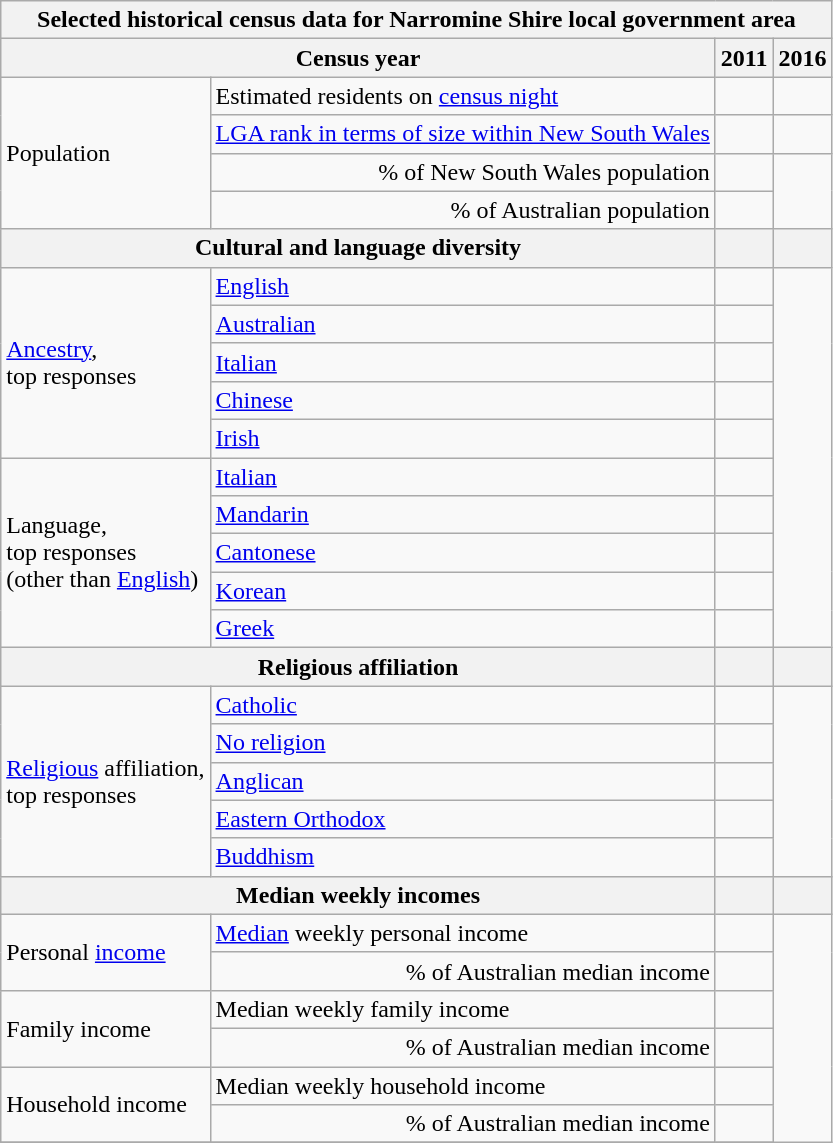<table class="wikitable">
<tr>
<th colspan=7>Selected historical census data for Narromine Shire local government area</th>
</tr>
<tr>
<th colspan=3>Census year</th>
<th>2011</th>
<th>2016</th>
</tr>
<tr>
<td rowspan=4 colspan="2">Population</td>
<td>Estimated residents on <a href='#'>census night</a></td>
<td align="right"></td>
<td align="right"> </td>
</tr>
<tr>
<td align="right"><a href='#'>LGA rank in terms of size within New South Wales</a></td>
<td align="right"></td>
<td align="right"> </td>
</tr>
<tr>
<td align="right">% of New South Wales population</td>
<td align="right"></td>
</tr>
<tr>
<td align="right">% of Australian population</td>
<td align="right"></td>
</tr>
<tr>
<th colspan=3>Cultural and language diversity</th>
<th></th>
<th></th>
</tr>
<tr>
<td rowspan=5 colspan=2><a href='#'>Ancestry</a>,<br>top responses</td>
<td><a href='#'>English</a></td>
<td align="right"></td>
</tr>
<tr>
<td><a href='#'>Australian</a></td>
<td align="right"></td>
</tr>
<tr>
<td><a href='#'>Italian</a></td>
<td align="right"></td>
</tr>
<tr>
<td><a href='#'>Chinese</a></td>
<td align="right"></td>
</tr>
<tr>
<td><a href='#'>Irish</a></td>
<td align="right"></td>
</tr>
<tr>
<td rowspan=5 colspan=2>Language,<br>top responses<br>(other than <a href='#'>English</a>)</td>
<td><a href='#'>Italian</a></td>
<td align="right"></td>
</tr>
<tr>
<td><a href='#'>Mandarin</a></td>
<td align="right"></td>
</tr>
<tr>
<td><a href='#'>Cantonese</a></td>
<td align="right"></td>
</tr>
<tr>
<td><a href='#'>Korean</a></td>
<td align="right"></td>
</tr>
<tr>
<td><a href='#'>Greek</a></td>
<td align="right"></td>
</tr>
<tr>
<th colspan=3>Religious affiliation</th>
<th></th>
<th></th>
</tr>
<tr>
<td rowspan=5 colspan=2><a href='#'>Religious</a> affiliation,<br>top responses</td>
<td><a href='#'>Catholic</a></td>
<td align="right"></td>
</tr>
<tr>
<td><a href='#'>No religion</a></td>
<td align="right"></td>
</tr>
<tr>
<td><a href='#'>Anglican</a></td>
<td align="right"></td>
</tr>
<tr>
<td><a href='#'>Eastern Orthodox</a></td>
<td align="right"></td>
</tr>
<tr>
<td><a href='#'>Buddhism</a></td>
<td align="right"></td>
</tr>
<tr>
<th colspan=3>Median weekly incomes</th>
<th></th>
<th></th>
</tr>
<tr>
<td rowspan=2 colspan=2>Personal <a href='#'>income</a></td>
<td><a href='#'>Median</a> weekly personal income</td>
<td align="right"></td>
</tr>
<tr>
<td align="right">% of Australian median income</td>
<td align="right"></td>
</tr>
<tr>
<td rowspan=2 colspan=2>Family income</td>
<td>Median weekly family income</td>
<td align="right"></td>
</tr>
<tr>
<td align="right">% of Australian median income</td>
<td align="right"></td>
</tr>
<tr>
<td rowspan=2 colspan=2>Household income</td>
<td>Median weekly household income</td>
<td align="right"></td>
</tr>
<tr>
<td align="right">% of Australian median income</td>
<td align="right"></td>
</tr>
<tr>
</tr>
</table>
